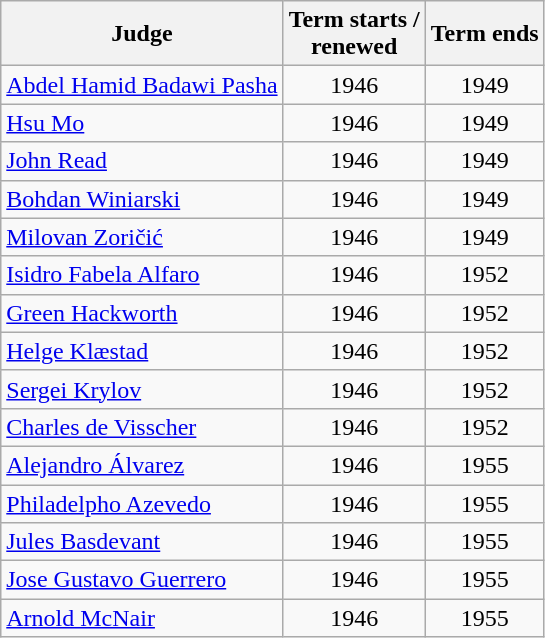<table class="wikitable sortable" style="text-align:center">
<tr>
<th>Judge</th>
<th>Term starts / <br> renewed</th>
<th>Term ends</th>
</tr>
<tr>
<td style="text-align:left"> <a href='#'>Abdel Hamid Badawi Pasha</a></td>
<td>1946</td>
<td>1949</td>
</tr>
<tr>
<td style="text-align:left"> <a href='#'>Hsu Mo</a></td>
<td>1946</td>
<td>1949</td>
</tr>
<tr>
<td style="text-align:left"> <a href='#'>John Read</a></td>
<td>1946</td>
<td>1949</td>
</tr>
<tr>
<td style="text-align:left"> <a href='#'>Bohdan Winiarski</a></td>
<td>1946</td>
<td>1949</td>
</tr>
<tr>
<td style="text-align:left"> <a href='#'>Milovan Zoričić</a></td>
<td>1946</td>
<td>1949</td>
</tr>
<tr>
<td style="text-align:left"> <a href='#'>Isidro Fabela Alfaro</a></td>
<td>1946</td>
<td>1952</td>
</tr>
<tr>
<td style="text-align:left"> <a href='#'>Green Hackworth</a></td>
<td>1946</td>
<td>1952</td>
</tr>
<tr>
<td style="text-align:left"> <a href='#'>Helge Klæstad</a></td>
<td>1946</td>
<td>1952</td>
</tr>
<tr>
<td style="text-align:left"> <a href='#'>Sergei Krylov</a></td>
<td>1946</td>
<td>1952</td>
</tr>
<tr>
<td style="text-align:left"> <a href='#'>Charles de Visscher</a></td>
<td>1946</td>
<td>1952</td>
</tr>
<tr>
<td style="text-align:left"> <a href='#'>Alejandro Álvarez</a></td>
<td>1946</td>
<td>1955</td>
</tr>
<tr>
<td style="text-align:left"> <a href='#'>Philadelpho Azevedo</a></td>
<td>1946</td>
<td>1955</td>
</tr>
<tr>
<td style="text-align:left"> <a href='#'>Jules Basdevant</a></td>
<td>1946</td>
<td>1955</td>
</tr>
<tr>
<td style="text-align:left"> <a href='#'>Jose Gustavo Guerrero</a></td>
<td>1946</td>
<td>1955</td>
</tr>
<tr>
<td style="text-align:left"> <a href='#'>Arnold McNair</a></td>
<td>1946</td>
<td>1955</td>
</tr>
</table>
